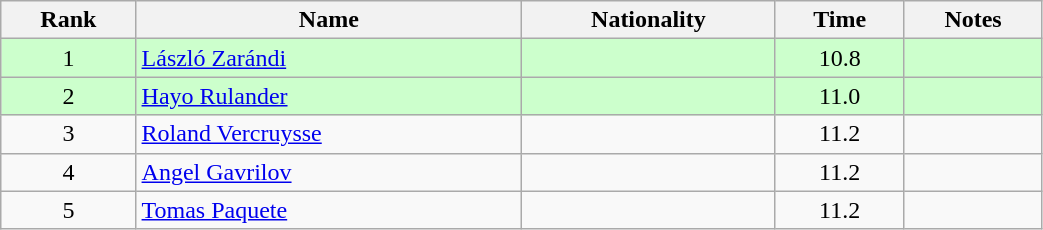<table class="wikitable sortable" style="text-align:center;width: 55%">
<tr>
<th>Rank</th>
<th>Name</th>
<th>Nationality</th>
<th>Time</th>
<th>Notes</th>
</tr>
<tr bgcolor=ccffcc>
<td>1</td>
<td align=left><a href='#'>László Zarándi</a></td>
<td align=left></td>
<td>10.8</td>
<td></td>
</tr>
<tr bgcolor=ccffcc>
<td>2</td>
<td align=left><a href='#'>Hayo Rulander</a></td>
<td align=left></td>
<td>11.0</td>
<td></td>
</tr>
<tr>
<td>3</td>
<td align=left><a href='#'>Roland Vercruysse</a></td>
<td align=left></td>
<td>11.2</td>
<td></td>
</tr>
<tr>
<td>4</td>
<td align=left><a href='#'>Angel Gavrilov</a></td>
<td align=left></td>
<td>11.2</td>
<td></td>
</tr>
<tr>
<td>5</td>
<td align=left><a href='#'>Tomas Paquete</a></td>
<td align=left></td>
<td>11.2</td>
<td></td>
</tr>
</table>
